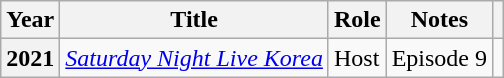<table class="wikitable plainrowheaders">
<tr>
<th scope="col">Year</th>
<th scope="col">Title</th>
<th scope="col">Role</th>
<th scope="col">Notes</th>
<th scope="col" class="unsortable"></th>
</tr>
<tr>
<th scope="row">2021</th>
<td><em><a href='#'>Saturday Night Live Korea</a></em></td>
<td>Host</td>
<td>Episode 9</td>
<td></td>
</tr>
</table>
